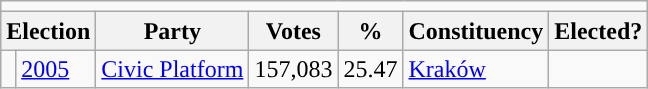<table class = 'wikitable'>
<tr>
<td colspan="7"></td>
</tr>
<tr>
<th colspan="2">Election</th>
<th>Party</th>
<th>Votes</th>
<th>%</th>
<th>Constituency</th>
<th>Elected?</th>
</tr>
<tr>
<td style="background-color: "></td>
<td><a href='#'>2005</a></td>
<td><a href='#'>Civic Platform</a></td>
<td>157,083</td>
<td>25.47</td>
<td><a href='#'>Kraków</a></td>
<td></td>
</tr>
</table>
